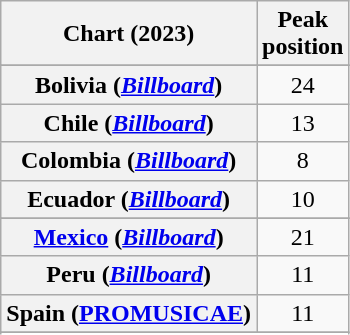<table class="wikitable sortable plainrowheaders" style="text-align:center">
<tr>
<th scope="col">Chart (2023)</th>
<th scope="col">Peak<br>position</th>
</tr>
<tr>
</tr>
<tr>
<th scope="row">Bolivia (<em><a href='#'>Billboard</a></em>)</th>
<td>24</td>
</tr>
<tr>
<th scope="row">Chile (<em><a href='#'>Billboard</a></em>)</th>
<td>13</td>
</tr>
<tr>
<th scope="row">Colombia (<em><a href='#'>Billboard</a></em>)</th>
<td>8</td>
</tr>
<tr>
<th scope="row">Ecuador (<em><a href='#'>Billboard</a></em>)</th>
<td>10</td>
</tr>
<tr>
</tr>
<tr>
<th scope="row"><a href='#'>Mexico</a> (<em><a href='#'>Billboard</a></em>)</th>
<td>21</td>
</tr>
<tr>
<th scope="row">Peru (<em><a href='#'>Billboard</a></em>)</th>
<td>11</td>
</tr>
<tr>
<th scope="row">Spain (<a href='#'>PROMUSICAE</a>)</th>
<td>11</td>
</tr>
<tr>
</tr>
<tr>
</tr>
</table>
